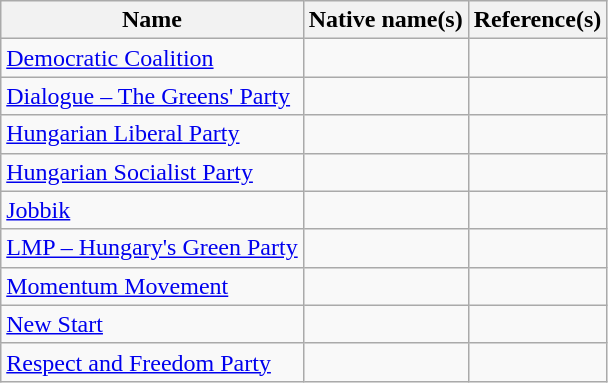<table class="wikitable">
<tr>
<th>Name</th>
<th>Native name(s)</th>
<th>Reference(s)</th>
</tr>
<tr>
<td><a href='#'>Democratic Coalition</a></td>
<td></td>
<td></td>
</tr>
<tr>
<td><a href='#'>Dialogue – The Greens' Party</a></td>
<td></td>
<td></td>
</tr>
<tr>
<td><a href='#'>Hungarian Liberal Party</a></td>
<td></td>
<td></td>
</tr>
<tr>
<td><a href='#'>Hungarian Socialist Party</a></td>
<td></td>
<td></td>
</tr>
<tr>
<td><a href='#'>Jobbik</a></td>
<td></td>
<td></td>
</tr>
<tr>
<td><a href='#'>LMP – Hungary's Green Party</a></td>
<td></td>
<td></td>
</tr>
<tr>
<td><a href='#'>Momentum Movement</a></td>
<td></td>
<td></td>
</tr>
<tr>
<td><a href='#'>New Start</a></td>
<td></td>
<td></td>
</tr>
<tr>
<td><a href='#'>Respect and Freedom Party</a></td>
<td></td>
<td></td>
</tr>
</table>
